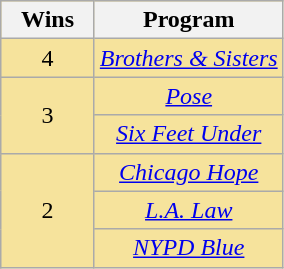<table class="wikitable" rowspan=2 style="text-align: center; background: #f6e39c">
<tr>
<th scope="col" width="55" align="center">Wins</th>
<th scope="col" align="center">Program</th>
</tr>
<tr>
<td>4</td>
<td><em><a href='#'>Brothers & Sisters</a></em></td>
</tr>
<tr>
<td rowspan=2>3</td>
<td><em><a href='#'>Pose</a></em></td>
</tr>
<tr>
<td><em><a href='#'>Six Feet Under</a></em></td>
</tr>
<tr>
<td rowspan=3>2</td>
<td><em><a href='#'>Chicago Hope</a></em></td>
</tr>
<tr>
<td><em><a href='#'>L.A. Law</a></em></td>
</tr>
<tr>
<td><em><a href='#'>NYPD Blue</a></em></td>
</tr>
</table>
